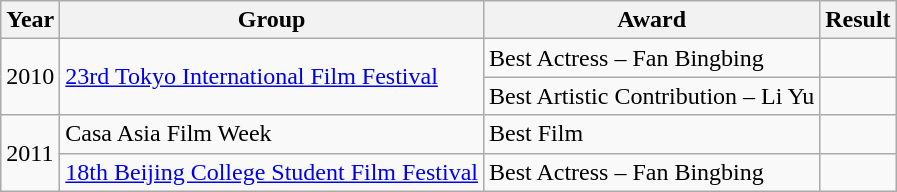<table class="wikitable">
<tr>
<th>Year</th>
<th>Group</th>
<th>Award</th>
<th>Result</th>
</tr>
<tr>
<td rowspan="2">2010</td>
<td rowspan="2"><a href='#'>23rd Tokyo International Film Festival</a></td>
<td>Best Actress – Fan Bingbing</td>
<td></td>
</tr>
<tr>
<td>Best Artistic Contribution – Li Yu</td>
<td></td>
</tr>
<tr>
<td rowspan="2">2011</td>
<td>Casa Asia Film Week</td>
<td>Best Film</td>
<td></td>
</tr>
<tr>
<td><a href='#'>18th Beijing College Student Film Festival</a></td>
<td>Best Actress – Fan Bingbing</td>
<td></td>
</tr>
</table>
